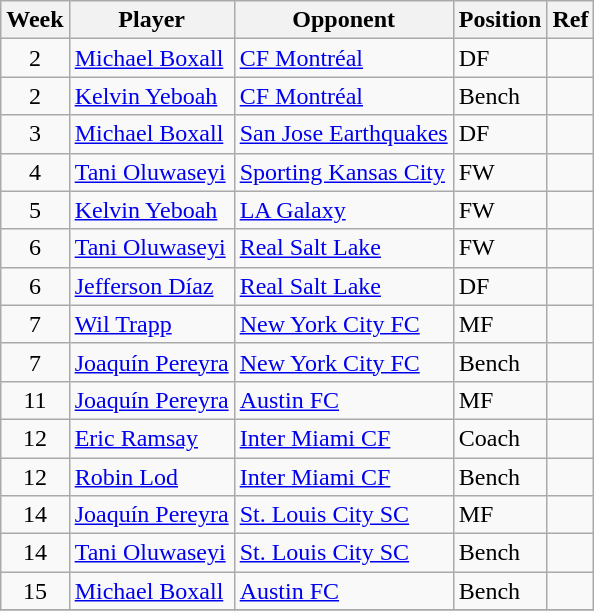<table class=wikitable>
<tr>
<th>Week</th>
<th>Player</th>
<th>Opponent</th>
<th>Position</th>
<th>Ref</th>
</tr>
<tr>
<td align=center>2</td>
<td> <a href='#'>Michael Boxall</a></td>
<td><a href='#'>CF Montréal</a></td>
<td>DF</td>
<td></td>
</tr>
<tr>
<td align=center>2</td>
<td> <a href='#'>Kelvin Yeboah</a></td>
<td><a href='#'>CF Montréal</a></td>
<td>Bench</td>
<td></td>
</tr>
<tr>
<td align=center>3</td>
<td> <a href='#'>Michael Boxall</a></td>
<td><a href='#'>San Jose Earthquakes</a></td>
<td>DF</td>
<td></td>
</tr>
<tr>
<td align=center>4</td>
<td> <a href='#'>Tani Oluwaseyi</a></td>
<td><a href='#'>Sporting Kansas City</a></td>
<td>FW</td>
<td></td>
</tr>
<tr>
<td align=center>5</td>
<td> <a href='#'>Kelvin Yeboah</a></td>
<td><a href='#'>LA Galaxy</a></td>
<td>FW</td>
<td></td>
</tr>
<tr>
<td align=center>6</td>
<td> <a href='#'>Tani Oluwaseyi</a></td>
<td><a href='#'>Real Salt Lake</a></td>
<td>FW</td>
<td></td>
</tr>
<tr>
<td align=center>6</td>
<td> <a href='#'>Jefferson Díaz</a></td>
<td><a href='#'>Real Salt Lake</a></td>
<td>DF</td>
<td></td>
</tr>
<tr>
<td align=center>7</td>
<td> <a href='#'>Wil Trapp</a></td>
<td><a href='#'>New York City FC</a></td>
<td>MF</td>
<td></td>
</tr>
<tr>
<td align=center>7</td>
<td> <a href='#'>Joaquín Pereyra</a></td>
<td><a href='#'>New York City FC</a></td>
<td>Bench</td>
<td></td>
</tr>
<tr>
<td align=center>11</td>
<td> <a href='#'>Joaquín Pereyra</a></td>
<td><a href='#'>Austin FC</a></td>
<td>MF</td>
<td></td>
</tr>
<tr>
<td align=center>12</td>
<td> <a href='#'>Eric Ramsay</a></td>
<td><a href='#'>Inter Miami CF</a></td>
<td>Coach</td>
<td></td>
</tr>
<tr>
<td align=center>12</td>
<td> <a href='#'>Robin Lod</a></td>
<td><a href='#'>Inter Miami CF</a></td>
<td>Bench</td>
<td></td>
</tr>
<tr>
<td align=center>14</td>
<td> <a href='#'>Joaquín Pereyra</a></td>
<td><a href='#'>St. Louis City SC</a></td>
<td>MF</td>
<td></td>
</tr>
<tr>
<td align=center>14</td>
<td> <a href='#'>Tani Oluwaseyi</a></td>
<td><a href='#'>St. Louis City SC</a></td>
<td>Bench</td>
<td></td>
</tr>
<tr>
<td align=center>15</td>
<td> <a href='#'>Michael Boxall</a></td>
<td><a href='#'>Austin FC</a></td>
<td>Bench</td>
<td></td>
</tr>
<tr>
</tr>
</table>
